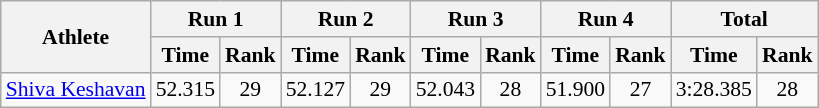<table class="wikitable" border="1" style="font-size:90%">
<tr>
<th rowspan="2">Athlete</th>
<th colspan="2">Run 1</th>
<th colspan="2">Run 2</th>
<th colspan="2">Run 3</th>
<th colspan="2">Run 4</th>
<th colspan="2">Total</th>
</tr>
<tr>
<th>Time</th>
<th>Rank</th>
<th>Time</th>
<th>Rank</th>
<th>Time</th>
<th>Rank</th>
<th>Time</th>
<th>Rank</th>
<th>Time</th>
<th>Rank</th>
</tr>
<tr>
<td><a href='#'>Shiva Keshavan</a></td>
<td align="center">52.315</td>
<td align="center">29</td>
<td align="center">52.127</td>
<td align="center">29</td>
<td align="center">52.043</td>
<td align="center">28</td>
<td align="center">51.900</td>
<td align="center">27</td>
<td align="center">3:28.385</td>
<td align="center">28</td>
</tr>
</table>
